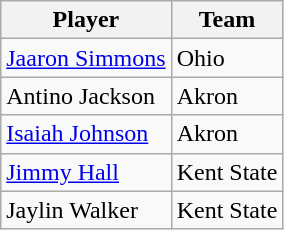<table class="wikitable">
<tr>
<th>Player</th>
<th>Team</th>
</tr>
<tr>
<td><a href='#'>Jaaron Simmons</a></td>
<td>Ohio</td>
</tr>
<tr>
<td>Antino Jackson</td>
<td>Akron</td>
</tr>
<tr>
<td><a href='#'>Isaiah Johnson</a></td>
<td>Akron</td>
</tr>
<tr>
<td><a href='#'>Jimmy Hall</a></td>
<td>Kent State</td>
</tr>
<tr>
<td>Jaylin Walker</td>
<td>Kent State</td>
</tr>
</table>
